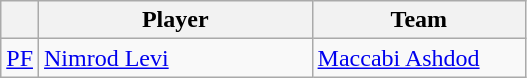<table class="wikitable">
<tr>
<th align="center"></th>
<th style="text-align:center;width:175px;">Player</th>
<th style="text-align:center;width:135px;">Team</th>
</tr>
<tr>
<td align=center><a href='#'>PF</a></td>
<td> <a href='#'>Nimrod Levi</a></td>
<td><a href='#'>Maccabi Ashdod</a></td>
</tr>
</table>
